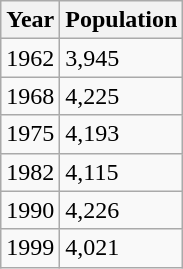<table class=wikitable>
<tr>
<th>Year</th>
<th>Population</th>
</tr>
<tr>
<td>1962</td>
<td>3,945</td>
</tr>
<tr>
<td>1968</td>
<td>4,225</td>
</tr>
<tr>
<td>1975</td>
<td>4,193</td>
</tr>
<tr>
<td>1982</td>
<td>4,115</td>
</tr>
<tr>
<td>1990</td>
<td>4,226</td>
</tr>
<tr>
<td>1999</td>
<td>4,021</td>
</tr>
</table>
